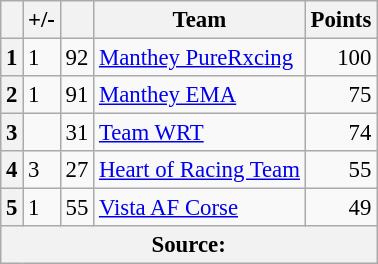<table class="wikitable" style="font-size:95%;">
<tr>
<th></th>
<th>+/-</th>
<th></th>
<th>Team</th>
<th>Points</th>
</tr>
<tr>
<th>1</th>
<td> 1</td>
<td align=center>92</td>
<td> <a href='#'>Manthey PureRxcing</a></td>
<td align=right>100</td>
</tr>
<tr>
<th>2</th>
<td> 1</td>
<td align=center>91</td>
<td> <a href='#'>Manthey EMA</a></td>
<td align=right>75</td>
</tr>
<tr>
<th>3</th>
<td></td>
<td align=center>31</td>
<td> <a href='#'>Team WRT</a></td>
<td align=right>74</td>
</tr>
<tr>
<th>4</th>
<td> 3</td>
<td align=center>27</td>
<td> <a href='#'>Heart of Racing Team</a></td>
<td align=right>55</td>
</tr>
<tr>
<th>5</th>
<td> 1</td>
<td align=center>55</td>
<td> <a href='#'>Vista AF Corse</a></td>
<td align=right>49</td>
</tr>
<tr>
<th colspan=5>Source:</th>
</tr>
</table>
